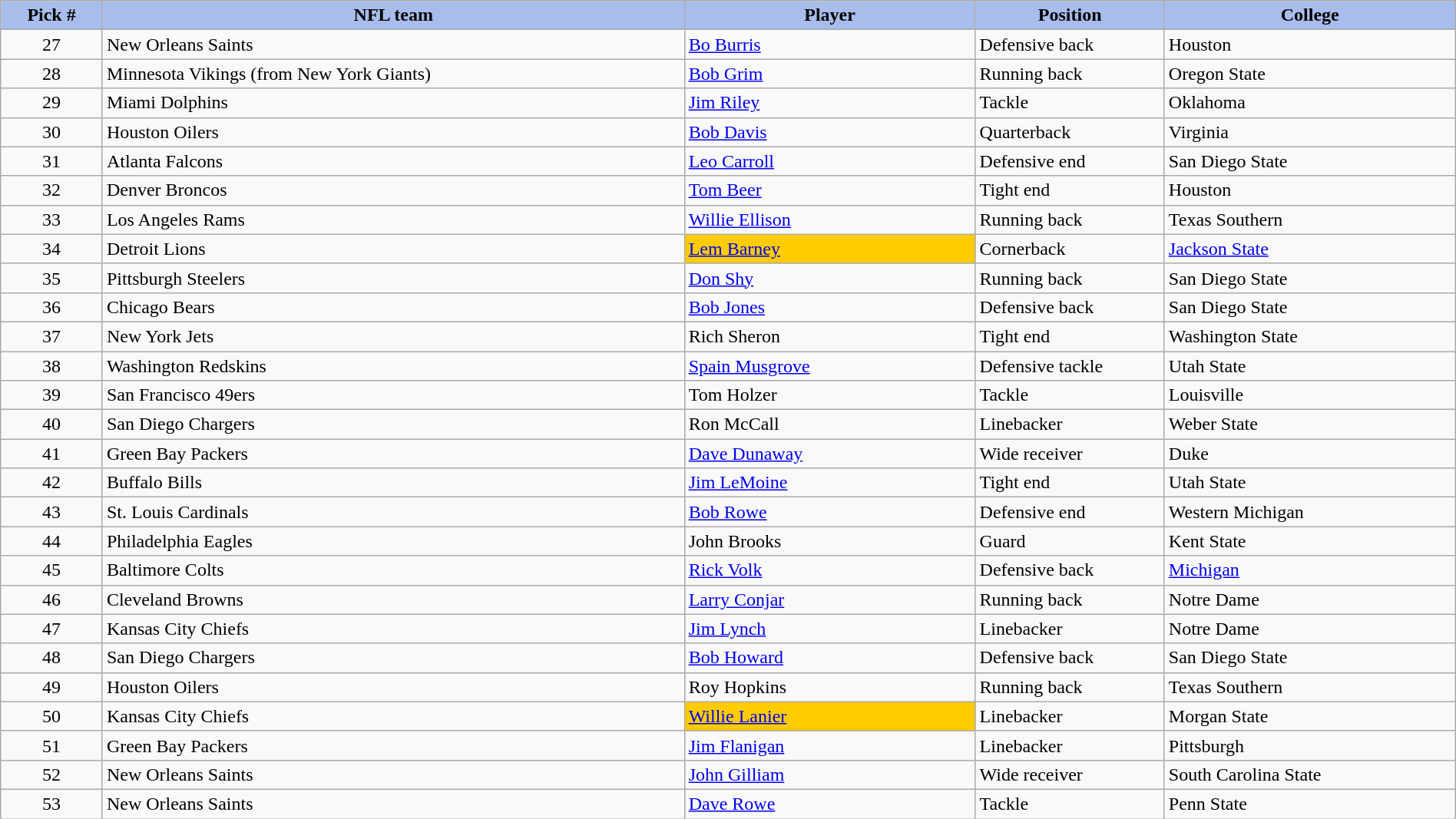<table class="wikitable sortable sortable" style="width: 100%">
<tr>
<th style="background:#A8BDEC;" width=7%>Pick #</th>
<th width=40% style="background:#A8BDEC;">NFL team</th>
<th width=20% style="background:#A8BDEC;">Player</th>
<th width=13% style="background:#A8BDEC;">Position</th>
<th style="background:#A8BDEC;">College</th>
</tr>
<tr>
<td align=center>27</td>
<td>New Orleans Saints</td>
<td><a href='#'>Bo Burris</a></td>
<td>Defensive back</td>
<td>Houston</td>
</tr>
<tr>
<td align=center>28</td>
<td>Minnesota Vikings (from New York Giants)</td>
<td><a href='#'>Bob Grim</a></td>
<td>Running back</td>
<td>Oregon State</td>
</tr>
<tr>
<td align=center>29</td>
<td>Miami Dolphins</td>
<td><a href='#'>Jim Riley</a></td>
<td>Tackle</td>
<td>Oklahoma</td>
</tr>
<tr>
<td align=center>30</td>
<td>Houston Oilers</td>
<td><a href='#'>Bob Davis</a></td>
<td>Quarterback</td>
<td>Virginia</td>
</tr>
<tr>
<td align=center>31</td>
<td>Atlanta Falcons</td>
<td><a href='#'>Leo Carroll</a></td>
<td>Defensive end</td>
<td>San Diego State</td>
</tr>
<tr>
<td align=center>32</td>
<td>Denver Broncos</td>
<td><a href='#'>Tom Beer</a></td>
<td>Tight end</td>
<td>Houston</td>
</tr>
<tr>
<td align=center>33</td>
<td>Los Angeles Rams</td>
<td><a href='#'>Willie Ellison</a></td>
<td>Running back</td>
<td>Texas Southern</td>
</tr>
<tr>
<td align=center>34</td>
<td>Detroit Lions</td>
<td bgcolor="#FFCC00"><a href='#'>Lem Barney</a></td>
<td>Cornerback</td>
<td><a href='#'>Jackson State</a></td>
</tr>
<tr>
<td align=center>35</td>
<td>Pittsburgh Steelers</td>
<td><a href='#'>Don Shy</a></td>
<td>Running back</td>
<td>San Diego State</td>
</tr>
<tr>
<td align=center>36</td>
<td>Chicago Bears</td>
<td><a href='#'>Bob Jones</a></td>
<td>Defensive back</td>
<td>San Diego State</td>
</tr>
<tr>
<td align=center>37</td>
<td>New York Jets</td>
<td>Rich Sheron</td>
<td>Tight end</td>
<td>Washington State</td>
</tr>
<tr>
<td align=center>38</td>
<td>Washington Redskins</td>
<td><a href='#'>Spain Musgrove</a></td>
<td>Defensive tackle</td>
<td>Utah State</td>
</tr>
<tr>
<td align=center>39</td>
<td>San Francisco 49ers</td>
<td>Tom Holzer</td>
<td>Tackle</td>
<td>Louisville</td>
</tr>
<tr>
<td align=center>40</td>
<td>San Diego Chargers</td>
<td>Ron McCall</td>
<td>Linebacker</td>
<td>Weber State</td>
</tr>
<tr>
<td align=center>41</td>
<td>Green Bay Packers</td>
<td><a href='#'>Dave Dunaway</a></td>
<td>Wide receiver</td>
<td>Duke</td>
</tr>
<tr>
<td align=center>42</td>
<td>Buffalo Bills</td>
<td><a href='#'>Jim LeMoine</a></td>
<td>Tight end</td>
<td>Utah State</td>
</tr>
<tr>
<td align=center>43</td>
<td>St. Louis Cardinals</td>
<td><a href='#'>Bob Rowe</a></td>
<td>Defensive end</td>
<td>Western Michigan</td>
</tr>
<tr>
<td align=center>44</td>
<td>Philadelphia Eagles</td>
<td>John Brooks</td>
<td>Guard</td>
<td>Kent State</td>
</tr>
<tr>
<td align=center>45</td>
<td>Baltimore Colts</td>
<td><a href='#'>Rick Volk</a></td>
<td>Defensive back</td>
<td><a href='#'>Michigan</a></td>
</tr>
<tr>
<td align=center>46</td>
<td>Cleveland Browns</td>
<td><a href='#'>Larry Conjar</a></td>
<td>Running back</td>
<td>Notre Dame</td>
</tr>
<tr>
<td align=center>47</td>
<td>Kansas City Chiefs</td>
<td><a href='#'>Jim Lynch</a></td>
<td>Linebacker</td>
<td>Notre Dame</td>
</tr>
<tr>
<td align=center>48</td>
<td>San Diego Chargers</td>
<td><a href='#'>Bob Howard</a></td>
<td>Defensive back</td>
<td>San Diego State</td>
</tr>
<tr>
<td align=center>49</td>
<td>Houston Oilers</td>
<td>Roy Hopkins</td>
<td>Running back</td>
<td>Texas Southern</td>
</tr>
<tr>
<td align=center>50</td>
<td>Kansas City Chiefs</td>
<td bgcolor="#FFCC00"><a href='#'>Willie Lanier</a></td>
<td>Linebacker</td>
<td>Morgan State</td>
</tr>
<tr>
<td align=center>51</td>
<td>Green Bay Packers</td>
<td><a href='#'>Jim Flanigan</a></td>
<td>Linebacker</td>
<td>Pittsburgh</td>
</tr>
<tr>
<td align=center>52</td>
<td>New Orleans Saints</td>
<td><a href='#'>John Gilliam</a></td>
<td>Wide receiver</td>
<td>South Carolina State</td>
</tr>
<tr>
<td align=center>53</td>
<td>New Orleans Saints</td>
<td><a href='#'>Dave Rowe</a></td>
<td>Tackle</td>
<td>Penn State</td>
</tr>
</table>
